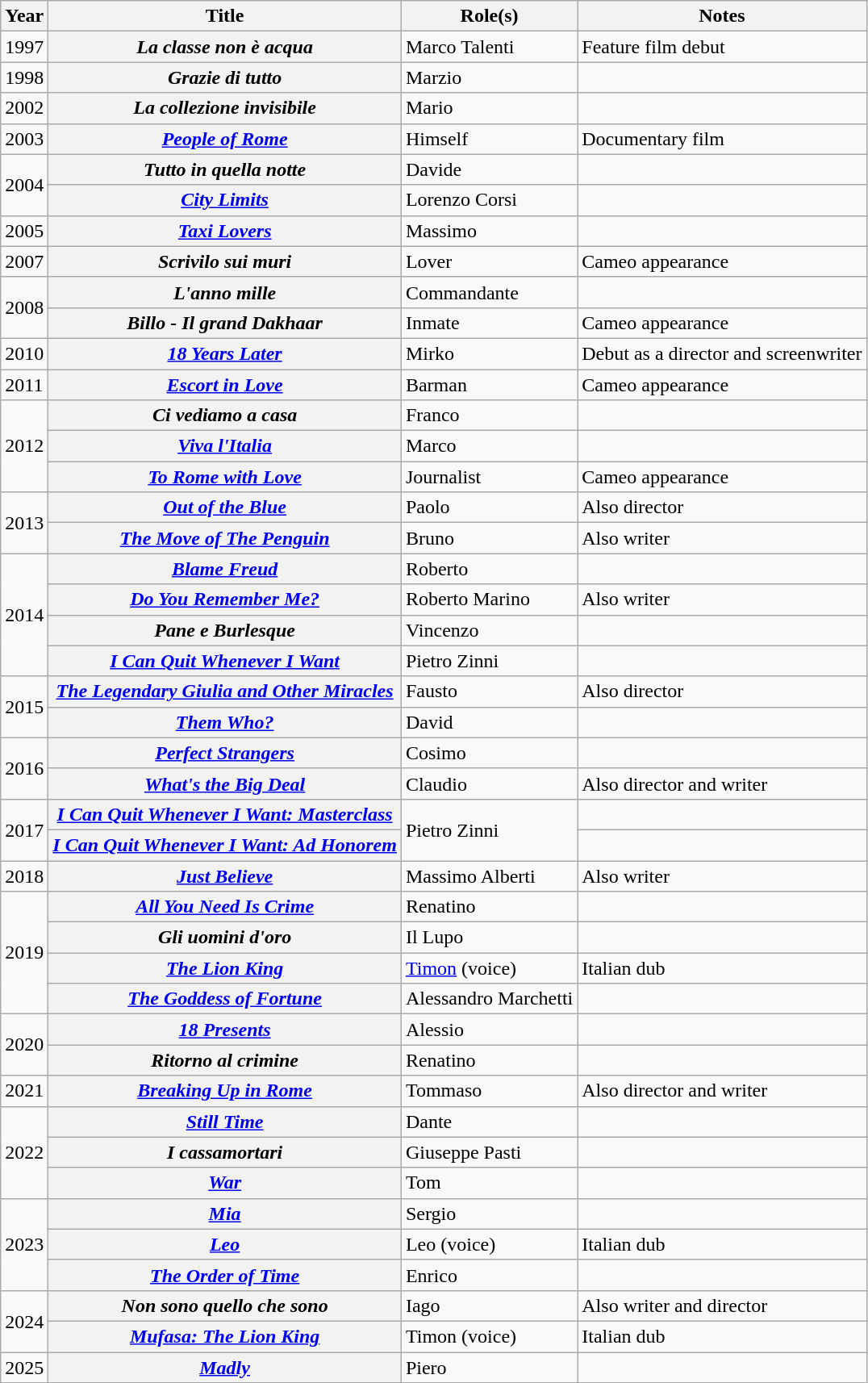<table class="wikitable plainrowheaders sortable">
<tr>
<th scope="col">Year</th>
<th scope="col">Title</th>
<th scope="col">Role(s)</th>
<th scope="col" class="unsortable">Notes</th>
</tr>
<tr>
<td>1997</td>
<th scope=row><em>La classe non è acqua</em></th>
<td>Marco Talenti</td>
<td>Feature film debut</td>
</tr>
<tr>
<td>1998</td>
<th scope=row><em>Grazie di tutto</em></th>
<td>Marzio</td>
<td></td>
</tr>
<tr>
<td>2002</td>
<th scope=row><em>La collezione invisibile</em></th>
<td>Mario</td>
<td></td>
</tr>
<tr>
<td>2003</td>
<th scope=row><em><a href='#'>People of Rome</a></em></th>
<td>Himself</td>
<td>Documentary film</td>
</tr>
<tr>
<td rowspan="2">2004</td>
<th scope=row><em>Tutto in quella notte</em></th>
<td>Davide</td>
<td></td>
</tr>
<tr>
<th scope=row><em><a href='#'>City Limits</a></em></th>
<td>Lorenzo Corsi</td>
<td></td>
</tr>
<tr>
<td>2005</td>
<th scope=row><em><a href='#'>Taxi Lovers</a></em></th>
<td>Massimo</td>
<td></td>
</tr>
<tr>
<td>2007</td>
<th scope=row><em>Scrivilo sui muri</em></th>
<td>Lover</td>
<td>Cameo appearance</td>
</tr>
<tr>
<td rowspan="2">2008</td>
<th scope=row><em>L'anno mille</em></th>
<td>Commandante</td>
<td></td>
</tr>
<tr>
<th scope=row><em>Billo - Il grand Dakhaar</em></th>
<td>Inmate</td>
<td>Cameo appearance</td>
</tr>
<tr>
<td>2010</td>
<th scope=row><em><a href='#'>18 Years Later</a></em></th>
<td>Mirko</td>
<td>Debut as a director and screenwriter</td>
</tr>
<tr>
<td>2011</td>
<th scope=row><em><a href='#'>Escort in Love</a></em></th>
<td>Barman</td>
<td>Cameo appearance</td>
</tr>
<tr>
<td rowspan="3">2012</td>
<th scope=row><em>Ci vediamo a casa</em></th>
<td>Franco</td>
<td></td>
</tr>
<tr>
<th scope=row><em><a href='#'>Viva l'Italia</a></em></th>
<td>Marco</td>
<td></td>
</tr>
<tr>
<th scope=row><em><a href='#'>To Rome with Love</a></em></th>
<td>Journalist</td>
<td>Cameo appearance</td>
</tr>
<tr>
<td rowspan="2">2013</td>
<th scope=row><em><a href='#'>Out of the Blue</a></em></th>
<td>Paolo</td>
<td>Also director</td>
</tr>
<tr>
<th scope=row><em><a href='#'>The Move of The Penguin</a></em></th>
<td>Bruno</td>
<td>Also writer</td>
</tr>
<tr>
<td rowspan="4">2014</td>
<th scope=row><em><a href='#'>Blame Freud</a></em></th>
<td>Roberto</td>
<td></td>
</tr>
<tr>
<th scope=row><em><a href='#'>Do You Remember Me?</a></em></th>
<td>Roberto Marino</td>
<td>Also writer</td>
</tr>
<tr>
<th scope=row><em>Pane e Burlesque</em></th>
<td>Vincenzo</td>
<td></td>
</tr>
<tr>
<th scope=row><em><a href='#'>I Can Quit Whenever I Want</a></em></th>
<td>Pietro Zinni</td>
<td></td>
</tr>
<tr>
<td rowspan="2">2015</td>
<th scope=row><em><a href='#'>The Legendary Giulia and Other Miracles</a></em></th>
<td>Fausto</td>
<td>Also director</td>
</tr>
<tr>
<th scope=row><em><a href='#'>Them Who?</a></em></th>
<td>David</td>
<td></td>
</tr>
<tr>
<td rowspan="2">2016</td>
<th scope=row><em><a href='#'>Perfect Strangers</a></em></th>
<td>Cosimo</td>
<td></td>
</tr>
<tr>
<th scope=row><em><a href='#'>What's the Big Deal</a></em></th>
<td>Claudio</td>
<td>Also director and writer</td>
</tr>
<tr>
<td rowspan="2">2017</td>
<th scope=row><em><a href='#'>I Can Quit Whenever I Want: Masterclass</a></em></th>
<td rowspan="2">Pietro Zinni</td>
<td></td>
</tr>
<tr>
<th scope=row><em><a href='#'>I Can Quit Whenever I Want: Ad Honorem</a></em></th>
<td></td>
</tr>
<tr>
<td>2018</td>
<th scope=row><em><a href='#'>Just Believe</a></em></th>
<td>Massimo Alberti</td>
<td>Also writer</td>
</tr>
<tr>
<td rowspan="4">2019</td>
<th scope=row><em><a href='#'>All You Need Is Crime</a></em></th>
<td>Renatino</td>
<td></td>
</tr>
<tr>
<th scope=row><em>Gli uomini d'oro</em></th>
<td>Il Lupo</td>
<td></td>
</tr>
<tr>
<th scope=row><em><a href='#'>The Lion King</a></em></th>
<td><a href='#'>Timon</a> (voice)</td>
<td>Italian dub</td>
</tr>
<tr>
<th scope=row><em><a href='#'>The Goddess of Fortune</a></em></th>
<td>Alessandro Marchetti</td>
<td></td>
</tr>
<tr>
<td rowspan="2">2020</td>
<th scope=row><em><a href='#'>18 Presents</a></em></th>
<td>Alessio</td>
<td></td>
</tr>
<tr>
<th scope=row><em>Ritorno al crimine</em></th>
<td>Renatino</td>
<td></td>
</tr>
<tr>
<td>2021</td>
<th scope=row><em><a href='#'>Breaking Up in Rome</a></em></th>
<td>Tommaso</td>
<td>Also director and writer</td>
</tr>
<tr>
<td rowspan="3">2022</td>
<th scope=row><em><a href='#'>Still Time</a></em></th>
<td>Dante</td>
<td></td>
</tr>
<tr>
<th scope=row><em>I cassamortari</em></th>
<td>Giuseppe Pasti</td>
<td></td>
</tr>
<tr>
<th scope=row><em><a href='#'>War</a></em></th>
<td>Tom</td>
<td></td>
</tr>
<tr>
<td rowspan="3">2023</td>
<th scope=row><em><a href='#'>Mia</a></em></th>
<td>Sergio</td>
<td></td>
</tr>
<tr>
<th scope=row><em><a href='#'>Leo</a></em></th>
<td>Leo (voice)</td>
<td>Italian dub</td>
</tr>
<tr>
<th scope=row><em><a href='#'>The Order of Time</a></em></th>
<td>Enrico</td>
<td></td>
</tr>
<tr>
<td rowspan="2">2024</td>
<th scope=row><em>Non sono quello che sono</em></th>
<td>Iago</td>
<td>Also writer and director</td>
</tr>
<tr>
<th scope=row><em><a href='#'>Mufasa: The Lion King</a></em></th>
<td>Timon (voice)</td>
<td>Italian dub</td>
</tr>
<tr>
<td>2025</td>
<th scope=row><em><a href='#'>Madly</a></em></th>
<td>Piero</td>
<td></td>
</tr>
</table>
